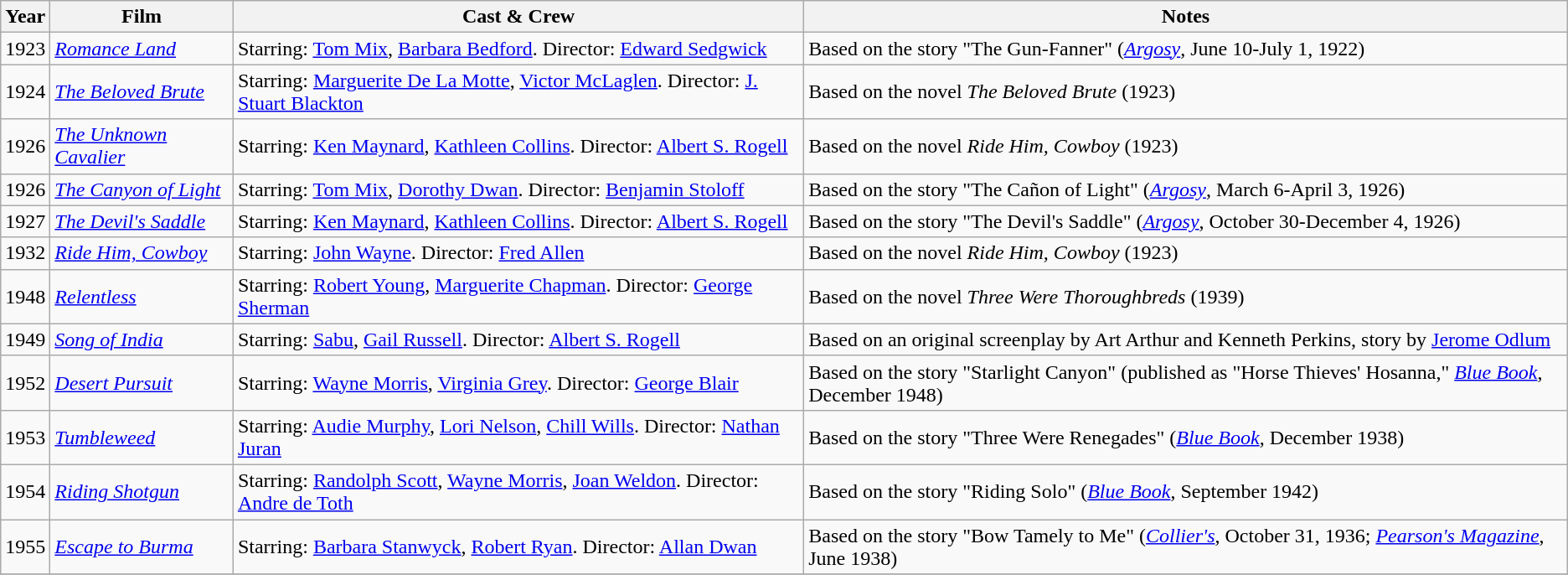<table class="wikitable">
<tr>
<th>Year</th>
<th>Film</th>
<th>Cast & Crew</th>
<th>Notes</th>
</tr>
<tr>
<td>1923</td>
<td><em><a href='#'>Romance Land</a></em></td>
<td>Starring: <a href='#'>Tom Mix</a>, <a href='#'>Barbara Bedford</a>. Director: <a href='#'>Edward Sedgwick</a></td>
<td>Based on the story "The Gun-Fanner" (<em><a href='#'>Argosy</a></em>, June 10-July 1, 1922)</td>
</tr>
<tr>
<td>1924</td>
<td><em><a href='#'>The Beloved Brute</a></em></td>
<td>Starring: <a href='#'>Marguerite De La Motte</a>, <a href='#'>Victor McLaglen</a>. Director: <a href='#'>J. Stuart Blackton</a></td>
<td>Based on the novel <em>The Beloved Brute</em> (1923)</td>
</tr>
<tr>
<td>1926</td>
<td><em><a href='#'>The Unknown Cavalier</a></em></td>
<td>Starring: <a href='#'>Ken Maynard</a>, <a href='#'>Kathleen Collins</a>. Director: <a href='#'>Albert S. Rogell</a></td>
<td>Based on the novel <em>Ride Him, Cowboy</em> (1923)</td>
</tr>
<tr>
<td>1926</td>
<td><em><a href='#'>The Canyon of Light</a></em></td>
<td>Starring: <a href='#'>Tom Mix</a>, <a href='#'>Dorothy Dwan</a>. Director: <a href='#'>Benjamin Stoloff</a></td>
<td>Based on the story "The Cañon of Light" (<em><a href='#'>Argosy</a></em>, March 6-April 3, 1926)</td>
</tr>
<tr>
<td>1927</td>
<td><em><a href='#'>The Devil's Saddle</a></em></td>
<td>Starring: <a href='#'>Ken Maynard</a>, <a href='#'>Kathleen Collins</a>. Director: <a href='#'>Albert S. Rogell</a></td>
<td>Based on the story "The Devil's Saddle" (<em><a href='#'>Argosy</a></em>, October 30-December 4, 1926)</td>
</tr>
<tr>
<td>1932</td>
<td><em><a href='#'>Ride Him, Cowboy</a></em></td>
<td>Starring: <a href='#'>John Wayne</a>. Director: <a href='#'>Fred Allen</a></td>
<td>Based on the novel <em>Ride Him, Cowboy</em> (1923)</td>
</tr>
<tr>
<td>1948</td>
<td><em><a href='#'>Relentless</a></em></td>
<td>Starring: <a href='#'>Robert Young</a>, <a href='#'>Marguerite Chapman</a>. Director: <a href='#'>George Sherman</a></td>
<td>Based on the novel <em>Three Were Thoroughbreds</em> (1939)</td>
</tr>
<tr>
<td>1949</td>
<td><em><a href='#'>Song of India</a></em></td>
<td>Starring: <a href='#'>Sabu</a>, <a href='#'>Gail Russell</a>. Director: <a href='#'>Albert S. Rogell</a></td>
<td>Based on an original screenplay by Art Arthur and Kenneth Perkins, story by <a href='#'>Jerome Odlum</a></td>
</tr>
<tr>
<td>1952</td>
<td><em><a href='#'>Desert Pursuit</a></em></td>
<td>Starring: <a href='#'>Wayne Morris</a>, <a href='#'>Virginia Grey</a>. Director: <a href='#'>George Blair</a></td>
<td>Based on the story "Starlight Canyon" (published as "Horse Thieves' Hosanna," <em><a href='#'>Blue Book</a></em>, December 1948)</td>
</tr>
<tr>
<td>1953</td>
<td><em><a href='#'>Tumbleweed</a></em></td>
<td>Starring: <a href='#'>Audie Murphy</a>, <a href='#'>Lori Nelson</a>, <a href='#'>Chill Wills</a>. Director: <a href='#'>Nathan Juran</a></td>
<td>Based on the story "Three Were Renegades" (<em><a href='#'>Blue Book</a></em>, December 1938)</td>
</tr>
<tr>
<td>1954</td>
<td><em><a href='#'>Riding Shotgun</a></em></td>
<td>Starring: <a href='#'>Randolph Scott</a>, <a href='#'>Wayne Morris</a>, <a href='#'>Joan Weldon</a>. Director: <a href='#'>Andre de Toth</a></td>
<td>Based on the story "Riding Solo" (<em><a href='#'>Blue Book</a></em>, September 1942)</td>
</tr>
<tr>
<td>1955</td>
<td><em><a href='#'>Escape to Burma</a></em></td>
<td>Starring: <a href='#'>Barbara Stanwyck</a>, <a href='#'>Robert Ryan</a>. Director: <a href='#'>Allan Dwan</a></td>
<td>Based on the story "Bow Tamely to Me" (<em><a href='#'>Collier's</a></em>, October 31, 1936; <em><a href='#'>Pearson's Magazine</a></em>, June 1938)</td>
</tr>
<tr>
</tr>
</table>
